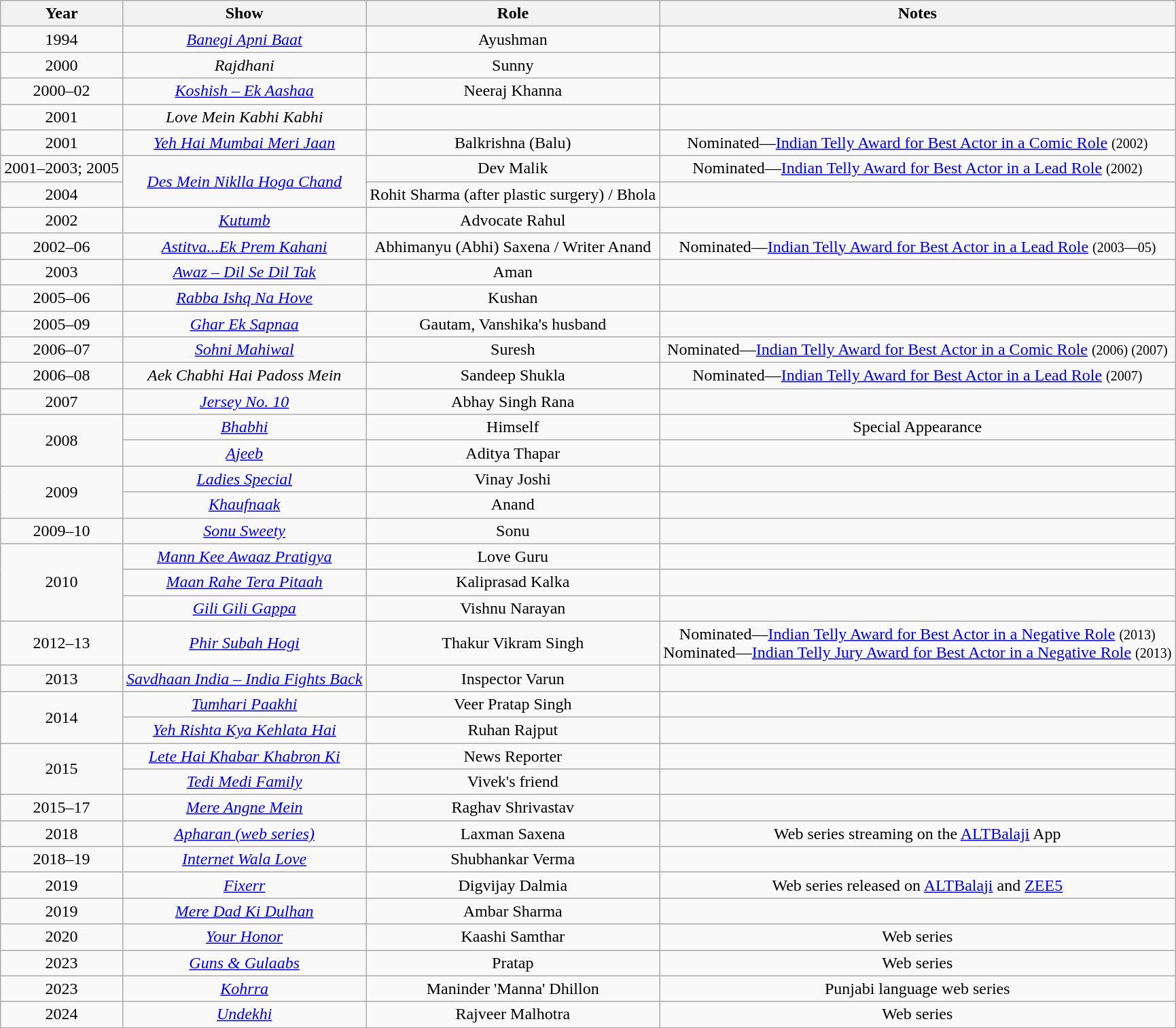<table class="sortable wikitable" style="text-align:center;">
<tr>
<th scope="column">Year</th>
<th scope="col">Show</th>
<th scope="col">Role</th>
<th class="unsortable">Notes</th>
</tr>
<tr>
<td>1994</td>
<td><em><a href='#'>Banegi Apni Baat</a></em></td>
<td>Ayushman</td>
<td></td>
</tr>
<tr>
<td>2000</td>
<td><em>Rajdhani</em></td>
<td>Sunny</td>
<td></td>
</tr>
<tr>
<td>2000–02</td>
<td><em><a href='#'>Koshish – Ek Aashaa</a></em></td>
<td>Neeraj Khanna</td>
<td></td>
</tr>
<tr>
<td>2001</td>
<td><em>Love Mein Kabhi Kabhi</em></td>
<td></td>
<td></td>
</tr>
<tr>
<td>2001</td>
<td><em><a href='#'>Yeh Hai Mumbai Meri Jaan</a></em></td>
<td>Balkrishna (Balu)</td>
<td>Nominated—<a href='#'>Indian Telly Award for Best Actor in a Comic Role</a> <small>(2002)</small></td>
</tr>
<tr>
<td>2001–2003; 2005</td>
<td rowspan = "2"><em><a href='#'>Des Mein Niklla Hoga Chand</a></em></td>
<td>Dev Malik</td>
<td>Nominated—<a href='#'>Indian Telly Award for Best Actor in a Lead Role</a> <small>(2002)</small></td>
</tr>
<tr>
<td>2004</td>
<td>Rohit Sharma (after plastic surgery) / Bhola</td>
<td></td>
</tr>
<tr>
<td>2002</td>
<td><em><a href='#'>Kutumb</a></em></td>
<td>Advocate Rahul</td>
<td></td>
</tr>
<tr>
<td>2002–06</td>
<td><em><a href='#'>Astitva...Ek Prem Kahani</a></em></td>
<td>Abhimanyu (Abhi) Saxena  / Writer Anand</td>
<td>Nominated—<a href='#'>Indian Telly Award for Best Actor in a Lead Role</a> <small>(2003—05)</small></td>
</tr>
<tr>
<td>2003</td>
<td><em><a href='#'>Awaz – Dil Se Dil Tak</a></em></td>
<td>Aman</td>
<td></td>
</tr>
<tr>
<td>2005–06</td>
<td><em><a href='#'>Rabba Ishq Na Hove</a></em></td>
<td>Kushan</td>
<td></td>
</tr>
<tr>
<td>2005–09</td>
<td><em><a href='#'>Ghar Ek Sapnaa</a></em></td>
<td>Gautam, Vanshika's husband</td>
<td></td>
</tr>
<tr>
<td>2006–07</td>
<td><em><a href='#'>Sohni Mahiwal</a></em></td>
<td>Suresh</td>
<td>Nominated—<a href='#'>Indian Telly Award for Best Actor in a Comic Role</a> <small>(2006) (2007)</small></td>
</tr>
<tr>
<td>2006–08</td>
<td><em>Aek Chabhi Hai Padoss Mein</em></td>
<td>Sandeep Shukla</td>
<td>Nominated—<a href='#'>Indian Telly Award for Best Actor in a Lead Role</a> <small>(2007)</small></td>
</tr>
<tr>
<td>2007</td>
<td><em><a href='#'>Jersey No. 10</a></em></td>
<td>Abhay Singh Rana</td>
<td></td>
</tr>
<tr>
<td rowspan="2">2008</td>
<td><em><a href='#'>Bhabhi</a></em></td>
<td>Himself</td>
<td>Special Appearance</td>
</tr>
<tr>
<td><em><a href='#'>Ajeeb</a></em></td>
<td>Aditya Thapar</td>
<td></td>
</tr>
<tr>
<td rowspan="2">2009</td>
<td><em><a href='#'>Ladies Special</a></em></td>
<td>Vinay Joshi</td>
<td></td>
</tr>
<tr>
<td><em><a href='#'>Khaufnaak</a></em></td>
<td>Anand</td>
<td></td>
</tr>
<tr>
<td>2009–10</td>
<td><em><a href='#'>Sonu Sweety</a></em></td>
<td>Sonu</td>
<td></td>
</tr>
<tr>
<td rowspan="3">2010</td>
<td><em><a href='#'>Mann Kee Awaaz Pratigya</a></em></td>
<td>Love Guru</td>
<td></td>
</tr>
<tr>
<td><em><a href='#'>Maan Rahe Tera Pitaah</a></em></td>
<td>Kaliprasad Kalka</td>
<td></td>
</tr>
<tr>
<td><em><a href='#'>Gili Gili Gappa</a></em></td>
<td>Vishnu Narayan</td>
<td></td>
</tr>
<tr>
<td>2012–13</td>
<td><em><a href='#'>Phir Subah Hogi</a></em></td>
<td>Thakur Vikram Singh</td>
<td>Nominated—<a href='#'>Indian Telly Award for Best Actor in a Negative Role</a> <small>(2013)</small><br>Nominated—<a href='#'>Indian Telly Jury Award for Best Actor in a Negative Role</a> <small>(2013)</small></td>
</tr>
<tr>
<td>2013</td>
<td><em><a href='#'>Savdhaan India – India Fights Back</a></em></td>
<td>Inspector Varun</td>
<td 384 Episode></td>
</tr>
<tr>
<td rowspan="2">2014</td>
<td><em><a href='#'>Tumhari Paakhi</a></em></td>
<td>Veer Pratap Singh</td>
<td></td>
</tr>
<tr>
<td><em><a href='#'>Yeh Rishta Kya Kehlata Hai</a></em></td>
<td>Ruhan Rajput</td>
<td></td>
</tr>
<tr>
<td rowspan="2">2015</td>
<td><em><a href='#'>Lete Hai Khabar Khabron Ki</a></em></td>
<td>News Reporter</td>
<td></td>
</tr>
<tr>
<td><em><a href='#'>Tedi Medi Family</a></em></td>
<td>Vivek's friend</td>
<td></td>
</tr>
<tr>
<td>2015–17</td>
<td><em><a href='#'>Mere Angne Mein</a></em></td>
<td>Raghav Shrivastav</td>
<td></td>
</tr>
<tr>
<td>2018</td>
<td><em><a href='#'>Apharan (web series)</a></em></td>
<td>Laxman Saxena</td>
<td>Web series streaming on the <a href='#'>ALTBalaji</a> App</td>
</tr>
<tr>
<td>2018–19</td>
<td><em><a href='#'>Internet Wala Love</a></em></td>
<td>Shubhankar Verma</td>
<td></td>
</tr>
<tr>
<td>2019</td>
<td><em><a href='#'>Fixerr</a></em></td>
<td>Digvijay Dalmia</td>
<td>Web series released on <a href='#'>ALTBalaji</a> and <a href='#'>ZEE5</a></td>
</tr>
<tr>
<td>2019</td>
<td><em><a href='#'>Mere Dad Ki Dulhan</a></em></td>
<td>Ambar Sharma</td>
<td></td>
</tr>
<tr>
<td>2020</td>
<td><em><a href='#'>Your Honor</a></em></td>
<td>Kaashi Samthar</td>
<td>Web series</td>
</tr>
<tr>
<td>2023</td>
<td><em><a href='#'>Guns & Gulaabs</a></em></td>
<td>Pratap</td>
<td>Web series</td>
</tr>
<tr>
<td>2023</td>
<td><em><a href='#'>Kohrra</a></em></td>
<td>Maninder 'Manna' Dhillon</td>
<td>Punjabi language web series</td>
</tr>
<tr>
<td>2024</td>
<td><em><a href='#'>Undekhi</a></em></td>
<td>Rajveer Malhotra</td>
<td>Web series</td>
</tr>
</table>
